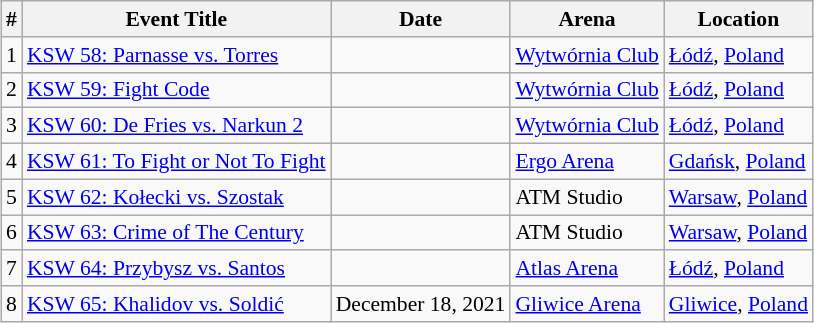<table class="sortable wikitable succession-box" style="margin:1.0em auto; font-size:90%;">
<tr>
<th scope="col">#</th>
<th scope="col">Event Title</th>
<th scope="col">Date</th>
<th scope="col">Arena</th>
<th scope="col">Location</th>
</tr>
<tr>
<td align=center>1</td>
<td><a href='#'>KSW 58: Parnasse vs. Torres</a></td>
<td></td>
<td><a href='#'>Wytwórnia Club</a></td>
<td> <a href='#'>Łódź</a>, <a href='#'>Poland</a></td>
</tr>
<tr>
<td align=center>2</td>
<td><a href='#'>KSW 59: Fight Code</a></td>
<td></td>
<td><a href='#'>Wytwórnia Club</a></td>
<td> <a href='#'>Łódź</a>, <a href='#'>Poland</a></td>
</tr>
<tr>
<td align=center>3</td>
<td><a href='#'>KSW 60: De Fries vs. Narkun 2</a></td>
<td></td>
<td><a href='#'>Wytwórnia Club</a></td>
<td> <a href='#'>Łódź</a>, <a href='#'>Poland</a></td>
</tr>
<tr>
<td align=center>4</td>
<td><a href='#'>KSW 61: To Fight or Not To Fight</a></td>
<td></td>
<td><a href='#'>Ergo Arena</a></td>
<td> <a href='#'>Gdańsk</a>, <a href='#'>Poland</a></td>
</tr>
<tr>
<td align=center>5</td>
<td><a href='#'>KSW 62: Kołecki vs. Szostak</a></td>
<td></td>
<td>ATM Studio</td>
<td> <a href='#'>Warsaw</a>, <a href='#'>Poland</a></td>
</tr>
<tr>
<td align=center>6</td>
<td><a href='#'>KSW 63: Crime of The Century</a></td>
<td></td>
<td>ATM Studio</td>
<td> <a href='#'>Warsaw</a>, <a href='#'>Poland</a></td>
</tr>
<tr>
<td align=center>7</td>
<td><a href='#'>KSW 64: Przybysz vs. Santos</a></td>
<td></td>
<td><a href='#'>Atlas Arena</a></td>
<td> <a href='#'>Łódź</a>, <a href='#'>Poland</a></td>
</tr>
<tr>
<td align=center>8</td>
<td><a href='#'>KSW 65: Khalidov vs. Soldić</a></td>
<td>December 18, 2021</td>
<td><a href='#'>Gliwice Arena</a></td>
<td> <a href='#'>Gliwice</a>, <a href='#'>Poland</a></td>
</tr>
</table>
